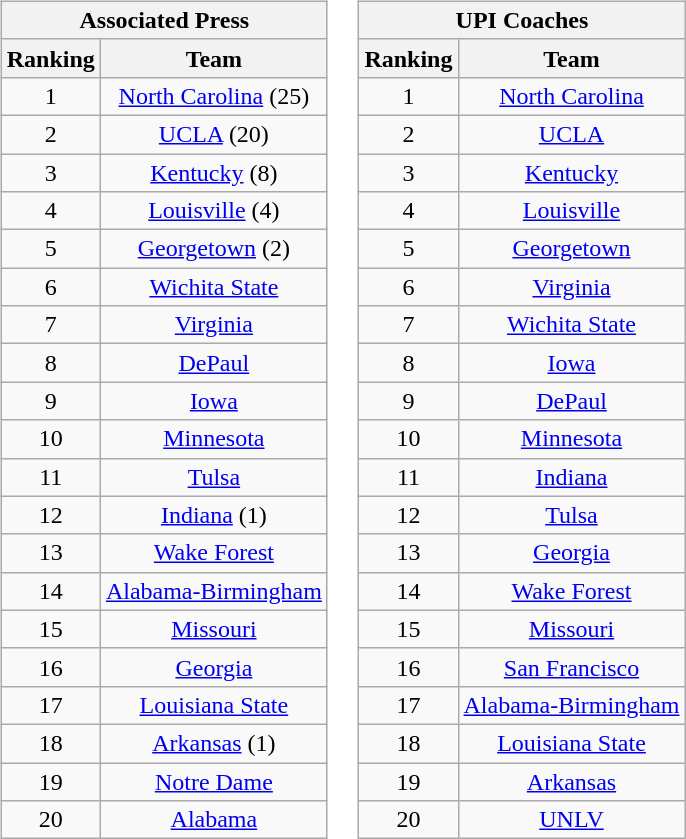<table>
<tr style="vertical-align:top;">
<td><br><table class="wikitable" style="text-align:center;">
<tr>
<th colspan=2>Associated Press</th>
</tr>
<tr>
<th>Ranking</th>
<th>Team</th>
</tr>
<tr>
<td>1</td>
<td><a href='#'>North Carolina</a> (25)</td>
</tr>
<tr>
<td>2</td>
<td><a href='#'>UCLA</a> (20)</td>
</tr>
<tr>
<td>3</td>
<td><a href='#'>Kentucky</a> (8)</td>
</tr>
<tr>
<td>4</td>
<td><a href='#'>Louisville</a> (4)</td>
</tr>
<tr>
<td>5</td>
<td><a href='#'>Georgetown</a> (2)</td>
</tr>
<tr>
<td>6</td>
<td><a href='#'>Wichita State</a></td>
</tr>
<tr>
<td>7</td>
<td><a href='#'>Virginia</a></td>
</tr>
<tr>
<td>8</td>
<td><a href='#'>DePaul</a></td>
</tr>
<tr>
<td>9</td>
<td><a href='#'>Iowa</a></td>
</tr>
<tr>
<td>10</td>
<td><a href='#'>Minnesota</a></td>
</tr>
<tr>
<td>11</td>
<td><a href='#'>Tulsa</a></td>
</tr>
<tr>
<td>12</td>
<td><a href='#'>Indiana</a> (1)</td>
</tr>
<tr>
<td>13</td>
<td><a href='#'>Wake Forest</a></td>
</tr>
<tr>
<td>14</td>
<td><a href='#'>Alabama-Birmingham</a></td>
</tr>
<tr>
<td>15</td>
<td><a href='#'>Missouri</a></td>
</tr>
<tr>
<td>16</td>
<td><a href='#'>Georgia</a></td>
</tr>
<tr>
<td>17</td>
<td><a href='#'>Louisiana State</a></td>
</tr>
<tr>
<td>18</td>
<td><a href='#'>Arkansas</a> (1)</td>
</tr>
<tr>
<td>19</td>
<td><a href='#'>Notre Dame</a></td>
</tr>
<tr>
<td>20</td>
<td><a href='#'>Alabama</a></td>
</tr>
</table>
</td>
<td><br><table class="wikitable" style="text-align:center;">
<tr>
<th colspan=2><strong>UPI Coaches</strong></th>
</tr>
<tr>
<th>Ranking</th>
<th>Team</th>
</tr>
<tr>
<td>1</td>
<td><a href='#'>North Carolina</a></td>
</tr>
<tr>
<td>2</td>
<td><a href='#'>UCLA</a></td>
</tr>
<tr>
<td>3</td>
<td><a href='#'>Kentucky</a></td>
</tr>
<tr>
<td>4</td>
<td><a href='#'>Louisville</a></td>
</tr>
<tr>
<td>5</td>
<td><a href='#'>Georgetown</a></td>
</tr>
<tr>
<td>6</td>
<td><a href='#'>Virginia</a></td>
</tr>
<tr>
<td>7</td>
<td><a href='#'>Wichita State</a></td>
</tr>
<tr>
<td>8</td>
<td><a href='#'>Iowa</a></td>
</tr>
<tr>
<td>9</td>
<td><a href='#'>DePaul</a></td>
</tr>
<tr>
<td>10</td>
<td><a href='#'>Minnesota</a></td>
</tr>
<tr>
<td>11</td>
<td><a href='#'>Indiana</a></td>
</tr>
<tr>
<td>12</td>
<td><a href='#'>Tulsa</a></td>
</tr>
<tr>
<td>13</td>
<td><a href='#'>Georgia</a></td>
</tr>
<tr>
<td>14</td>
<td><a href='#'>Wake Forest</a></td>
</tr>
<tr>
<td>15</td>
<td><a href='#'>Missouri</a></td>
</tr>
<tr>
<td>16</td>
<td><a href='#'>San Francisco</a></td>
</tr>
<tr>
<td>17</td>
<td><a href='#'>Alabama-Birmingham</a></td>
</tr>
<tr>
<td>18</td>
<td><a href='#'>Louisiana State</a></td>
</tr>
<tr>
<td>19</td>
<td><a href='#'>Arkansas</a></td>
</tr>
<tr>
<td>20</td>
<td><a href='#'>UNLV</a></td>
</tr>
</table>
</td>
</tr>
</table>
